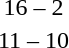<table style="text-align:center">
<tr>
<th width=200></th>
<th width=100></th>
<th width=200></th>
</tr>
<tr>
<td align=right><strong></strong></td>
<td>16 – 2</td>
<td align=left></td>
</tr>
<tr>
<td align=right><strong></strong></td>
<td>11 – 10</td>
<td align=left></td>
</tr>
</table>
